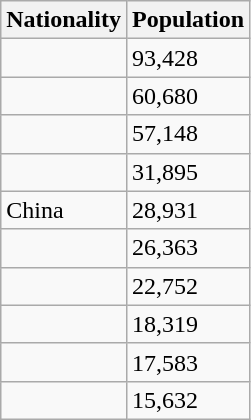<table class="wikitable floatright">
<tr>
<th>Nationality</th>
<th>Population</th>
</tr>
<tr>
<td></td>
<td>93,428</td>
</tr>
<tr>
<td></td>
<td>60,680</td>
</tr>
<tr>
<td></td>
<td>57,148</td>
</tr>
<tr>
<td></td>
<td>31,895</td>
</tr>
<tr>
<td> China</td>
<td>28,931</td>
</tr>
<tr>
<td></td>
<td>26,363</td>
</tr>
<tr>
<td></td>
<td>22,752</td>
</tr>
<tr>
<td></td>
<td>18,319</td>
</tr>
<tr>
<td></td>
<td>17,583</td>
</tr>
<tr>
<td></td>
<td>15,632</td>
</tr>
</table>
